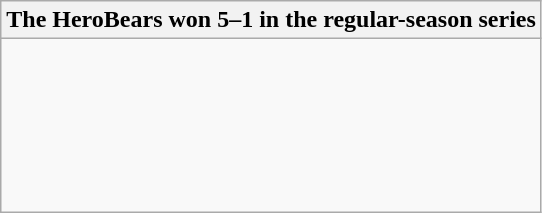<table class="wikitable collapsible collapsed">
<tr>
<th>The HeroBears won 5–1 in the regular-season series</th>
</tr>
<tr>
<td><br><br><br><br><br><br></td>
</tr>
</table>
